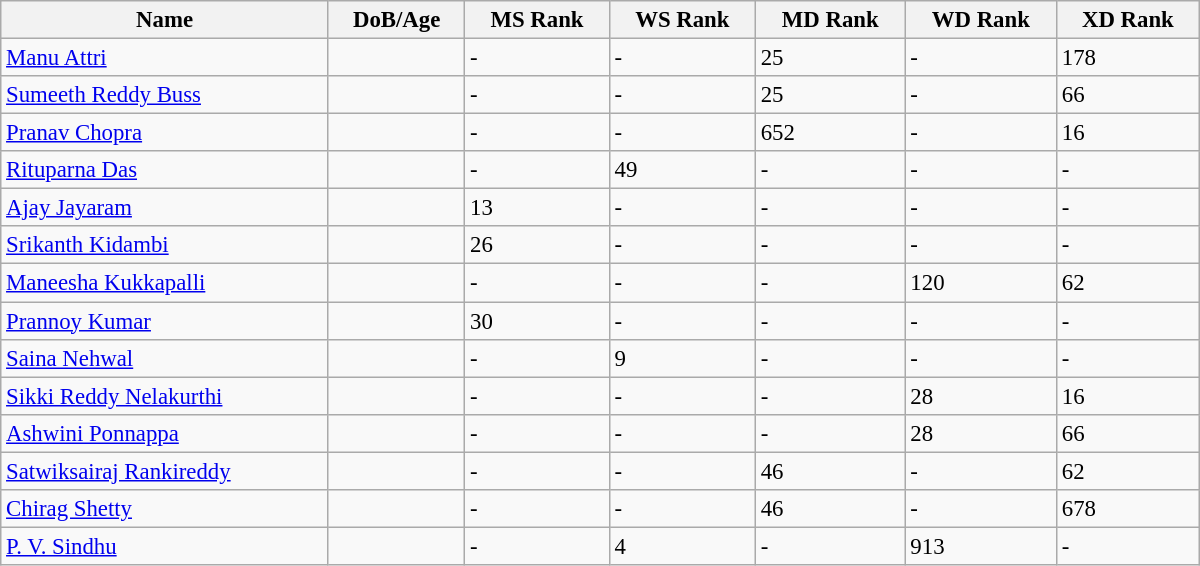<table class="wikitable"  style="width:800px; font-size:95%;">
<tr>
<th align="left">Name</th>
<th align="left">DoB/Age</th>
<th align="left">MS Rank</th>
<th align="left">WS Rank</th>
<th align="left">MD Rank</th>
<th align="left">WD Rank</th>
<th align="left">XD Rank</th>
</tr>
<tr>
<td><a href='#'>Manu Attri</a></td>
<td></td>
<td>-</td>
<td>-</td>
<td>25</td>
<td>-</td>
<td>178</td>
</tr>
<tr>
<td><a href='#'>Sumeeth Reddy Buss</a></td>
<td></td>
<td>-</td>
<td>-</td>
<td>25</td>
<td>-</td>
<td>66</td>
</tr>
<tr>
<td><a href='#'>Pranav Chopra</a></td>
<td></td>
<td>-</td>
<td>-</td>
<td>652</td>
<td>-</td>
<td>16</td>
</tr>
<tr>
<td><a href='#'>Rituparna Das</a></td>
<td></td>
<td>-</td>
<td>49</td>
<td>-</td>
<td>-</td>
<td>-</td>
</tr>
<tr>
<td><a href='#'>Ajay Jayaram</a></td>
<td></td>
<td>13</td>
<td>-</td>
<td>-</td>
<td>-</td>
<td>-</td>
</tr>
<tr>
<td><a href='#'>Srikanth Kidambi</a></td>
<td></td>
<td>26</td>
<td>-</td>
<td>-</td>
<td>-</td>
<td>-</td>
</tr>
<tr>
<td><a href='#'>Maneesha Kukkapalli</a></td>
<td></td>
<td>-</td>
<td>-</td>
<td>-</td>
<td>120</td>
<td>62</td>
</tr>
<tr>
<td><a href='#'>Prannoy Kumar</a></td>
<td></td>
<td>30</td>
<td>-</td>
<td>-</td>
<td>-</td>
<td>-</td>
</tr>
<tr>
<td><a href='#'>Saina Nehwal</a></td>
<td></td>
<td>-</td>
<td>9</td>
<td>-</td>
<td>-</td>
<td>-</td>
</tr>
<tr>
<td><a href='#'>Sikki Reddy Nelakurthi</a></td>
<td></td>
<td>-</td>
<td>-</td>
<td>-</td>
<td>28</td>
<td>16</td>
</tr>
<tr>
<td><a href='#'>Ashwini Ponnappa</a></td>
<td></td>
<td>-</td>
<td>-</td>
<td>-</td>
<td>28</td>
<td>66</td>
</tr>
<tr>
<td><a href='#'>Satwiksairaj Rankireddy</a></td>
<td></td>
<td>-</td>
<td>-</td>
<td>46</td>
<td>-</td>
<td>62</td>
</tr>
<tr>
<td><a href='#'>Chirag Shetty</a></td>
<td></td>
<td>-</td>
<td>-</td>
<td>46</td>
<td>-</td>
<td>678</td>
</tr>
<tr>
<td><a href='#'>P. V. Sindhu</a></td>
<td></td>
<td>-</td>
<td>4</td>
<td>-</td>
<td>913</td>
<td>-</td>
</tr>
</table>
